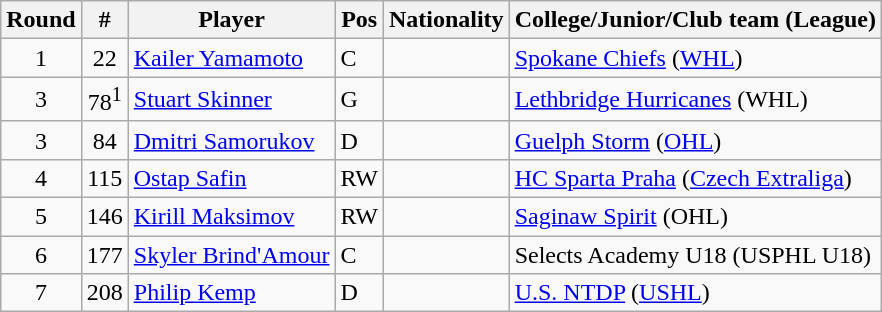<table class="wikitable">
<tr>
<th>Round</th>
<th>#</th>
<th>Player</th>
<th>Pos</th>
<th>Nationality</th>
<th>College/Junior/Club team (League)</th>
</tr>
<tr>
<td style="text-align:center">1</td>
<td style="text-align:center">22</td>
<td><a href='#'>Kailer Yamamoto</a></td>
<td>C</td>
<td></td>
<td><a href='#'>Spokane Chiefs</a> (<a href='#'>WHL</a>)</td>
</tr>
<tr>
<td style="text-align:center">3</td>
<td style="text-align:center">78<sup>1</sup></td>
<td><a href='#'>Stuart Skinner</a></td>
<td>G</td>
<td></td>
<td><a href='#'>Lethbridge Hurricanes</a> (WHL)</td>
</tr>
<tr>
<td style="text-align:center">3</td>
<td style="text-align:center">84</td>
<td><a href='#'>Dmitri Samorukov</a></td>
<td>D</td>
<td></td>
<td><a href='#'>Guelph Storm</a> (<a href='#'>OHL</a>)</td>
</tr>
<tr>
<td style="text-align:center">4</td>
<td style="text-align:center">115</td>
<td><a href='#'>Ostap Safin</a></td>
<td>RW</td>
<td></td>
<td><a href='#'>HC Sparta Praha</a> (<a href='#'>Czech Extraliga</a>)</td>
</tr>
<tr>
<td style="text-align:center">5</td>
<td style="text-align:center">146</td>
<td><a href='#'>Kirill Maksimov</a></td>
<td>RW</td>
<td></td>
<td><a href='#'>Saginaw Spirit</a> (OHL)</td>
</tr>
<tr>
<td style="text-align:center">6</td>
<td style="text-align:center">177</td>
<td><a href='#'>Skyler Brind'Amour</a></td>
<td>C</td>
<td></td>
<td>Selects Academy U18 (USPHL U18)</td>
</tr>
<tr>
<td style="text-align:center">7</td>
<td style="text-align:center">208</td>
<td><a href='#'>Philip Kemp</a></td>
<td>D</td>
<td></td>
<td><a href='#'>U.S. NTDP</a> (<a href='#'>USHL</a>)</td>
</tr>
</table>
